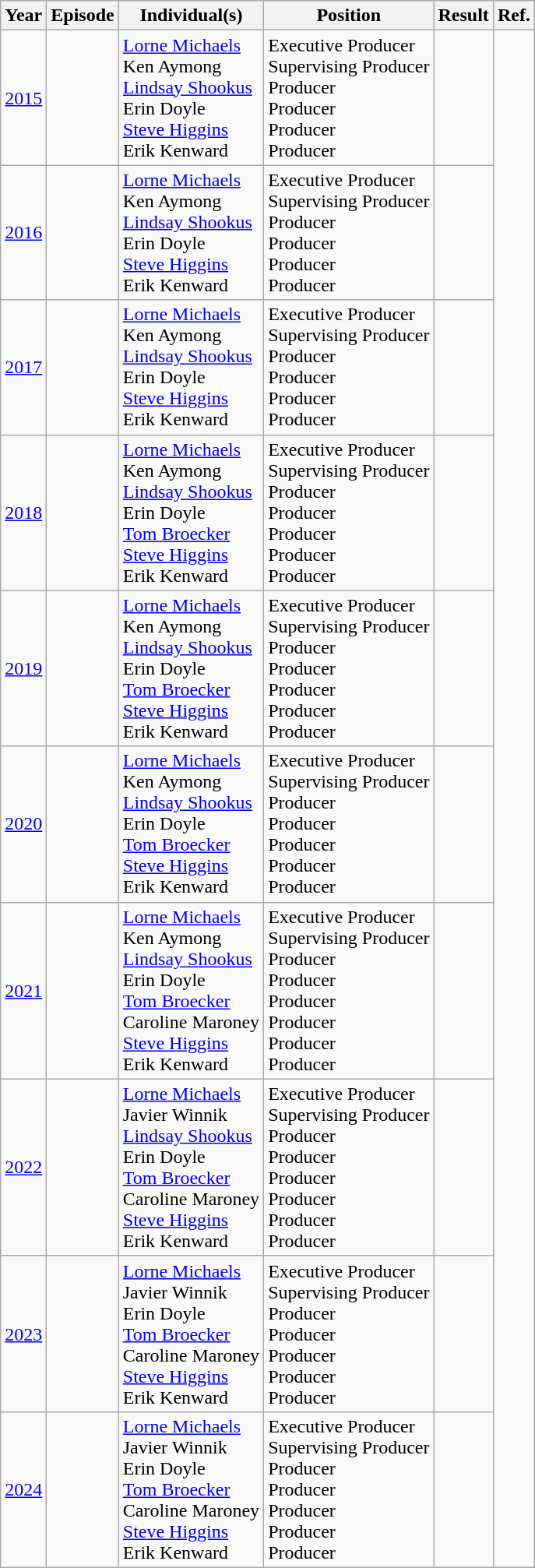<table class="wikitable">
<tr>
<th>Year</th>
<th>Episode</th>
<th>Individual(s)</th>
<th>Position</th>
<th>Result</th>
<th>Ref.</th>
</tr>
<tr>
<td><a href='#'>2015</a></td>
<td></td>
<td><a href='#'>Lorne Michaels</a> <br> Ken Aymong <br> <a href='#'>Lindsay Shookus</a> <br> Erin Doyle <br> <a href='#'>Steve Higgins</a> <br> Erik Kenward</td>
<td>Executive Producer <br> Supervising Producer <br> Producer <br> Producer <br> Producer <br> Producer</td>
<td></td>
<td rowspan="10" align="center"></td>
</tr>
<tr>
<td><a href='#'>2016</a></td>
<td></td>
<td><a href='#'>Lorne Michaels</a> <br> Ken Aymong <br> <a href='#'>Lindsay Shookus</a> <br> Erin Doyle <br> <a href='#'>Steve Higgins</a> <br> Erik Kenward</td>
<td>Executive Producer <br> Supervising Producer <br> Producer <br> Producer <br> Producer <br> Producer</td>
<td></td>
</tr>
<tr>
<td><a href='#'>2017</a></td>
<td></td>
<td><a href='#'>Lorne Michaels</a> <br> Ken Aymong <br> <a href='#'>Lindsay Shookus</a> <br> Erin Doyle <br> <a href='#'>Steve Higgins</a> <br> Erik Kenward</td>
<td>Executive Producer <br> Supervising Producer <br> Producer <br> Producer <br> Producer <br> Producer</td>
<td></td>
</tr>
<tr>
<td><a href='#'>2018</a></td>
<td></td>
<td><a href='#'>Lorne Michaels</a> <br> Ken Aymong <br> <a href='#'>Lindsay Shookus</a> <br> Erin Doyle <br> <a href='#'>Tom Broecker</a> <br> <a href='#'>Steve Higgins</a> <br> Erik Kenward</td>
<td>Executive Producer <br> Supervising Producer <br> Producer <br> Producer <br> Producer <br> Producer <br> Producer</td>
<td></td>
</tr>
<tr>
<td><a href='#'>2019</a></td>
<td></td>
<td><a href='#'>Lorne Michaels</a> <br> Ken Aymong <br> <a href='#'>Lindsay Shookus</a> <br> Erin Doyle <br> <a href='#'>Tom Broecker</a> <br> <a href='#'>Steve Higgins</a> <br> Erik Kenward</td>
<td>Executive Producer <br> Supervising Producer <br> Producer <br> Producer <br> Producer <br> Producer <br> Producer</td>
<td></td>
</tr>
<tr>
<td><a href='#'>2020</a></td>
<td></td>
<td><a href='#'>Lorne Michaels</a> <br> Ken Aymong <br> <a href='#'>Lindsay Shookus</a> <br> Erin Doyle <br> <a href='#'>Tom Broecker</a> <br> <a href='#'>Steve Higgins</a> <br> Erik Kenward</td>
<td>Executive Producer <br> Supervising Producer <br> Producer <br> Producer <br> Producer <br> Producer <br> Producer</td>
<td></td>
</tr>
<tr>
<td><a href='#'>2021</a></td>
<td></td>
<td><a href='#'>Lorne Michaels</a> <br> Ken Aymong <br> <a href='#'>Lindsay Shookus</a> <br> Erin Doyle <br> <a href='#'>Tom Broecker</a> <br> Caroline Maroney <br> <a href='#'>Steve Higgins</a> <br> Erik Kenward</td>
<td>Executive Producer <br> Supervising Producer <br> Producer <br> Producer <br> Producer <br> Producer <br> Producer <br> Producer</td>
<td></td>
</tr>
<tr>
<td><a href='#'>2022</a></td>
<td></td>
<td><a href='#'>Lorne Michaels</a> <br> Javier Winnik <br> <a href='#'>Lindsay Shookus</a> <br> Erin Doyle <br> <a href='#'>Tom Broecker</a> <br> Caroline Maroney <br> <a href='#'>Steve Higgins</a> <br> Erik Kenward</td>
<td>Executive Producer <br> Supervising Producer <br> Producer <br> Producer <br> Producer <br> Producer <br> Producer <br> Producer</td>
<td></td>
</tr>
<tr>
<td><a href='#'>2023</a></td>
<td></td>
<td><a href='#'>Lorne Michaels</a> <br> Javier Winnik <br> Erin Doyle <br> <a href='#'>Tom Broecker</a> <br> Caroline Maroney <br> <a href='#'>Steve Higgins</a> <br> Erik Kenward</td>
<td>Executive Producer <br> Supervising Producer <br> Producer <br> Producer <br> Producer <br> Producer <br> Producer</td>
<td></td>
</tr>
<tr>
<td><a href='#'>2024</a></td>
<td></td>
<td><a href='#'>Lorne Michaels</a> <br> Javier Winnik <br> Erin Doyle <br> <a href='#'>Tom Broecker</a> <br> Caroline Maroney <br> <a href='#'>Steve Higgins</a> <br> Erik Kenward</td>
<td>Executive Producer <br> Supervising Producer <br> Producer <br> Producer <br> Producer <br> Producer <br> Producer</td>
<td></td>
</tr>
</table>
